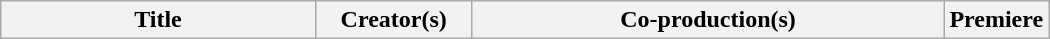<table class="wikitable sortable" style="width: auto style="width:100%; table-layout: fixed">
<tr>
<th width="30%">Title</th>
<th width="15%">Creator(s)</th>
<th>Co-production(s)</th>
<th width=10%>Premiere</th>
</tr>
</table>
